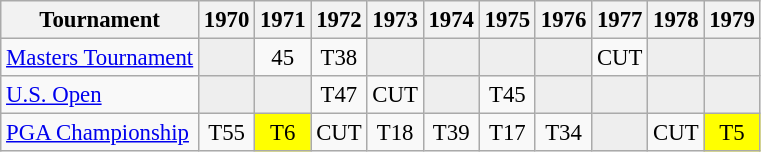<table class="wikitable" style="font-size:95%;text-align:center;">
<tr>
<th>Tournament</th>
<th>1970</th>
<th>1971</th>
<th>1972</th>
<th>1973</th>
<th>1974</th>
<th>1975</th>
<th>1976</th>
<th>1977</th>
<th>1978</th>
<th>1979</th>
</tr>
<tr>
<td align=left><a href='#'>Masters Tournament</a></td>
<td style="background:#eeeeee;"></td>
<td>45</td>
<td>T38</td>
<td style="background:#eeeeee;"></td>
<td style="background:#eeeeee;"></td>
<td style="background:#eeeeee;"></td>
<td style="background:#eeeeee;"></td>
<td>CUT</td>
<td style="background:#eeeeee;"></td>
<td style="background:#eeeeee;"></td>
</tr>
<tr>
<td align=left><a href='#'>U.S. Open</a></td>
<td style="background:#eeeeee;"></td>
<td style="background:#eeeeee;"></td>
<td>T47</td>
<td>CUT</td>
<td style="background:#eeeeee;"></td>
<td>T45</td>
<td style="background:#eeeeee;"></td>
<td style="background:#eeeeee;"></td>
<td style="background:#eeeeee;"></td>
<td style="background:#eeeeee;"></td>
</tr>
<tr>
<td align=left><a href='#'>PGA Championship</a></td>
<td>T55</td>
<td style="background:yellow;">T6</td>
<td>CUT</td>
<td>T18</td>
<td>T39</td>
<td>T17</td>
<td>T34</td>
<td style="background:#eeeeee;"></td>
<td>CUT</td>
<td style="background:yellow;">T5</td>
</tr>
</table>
